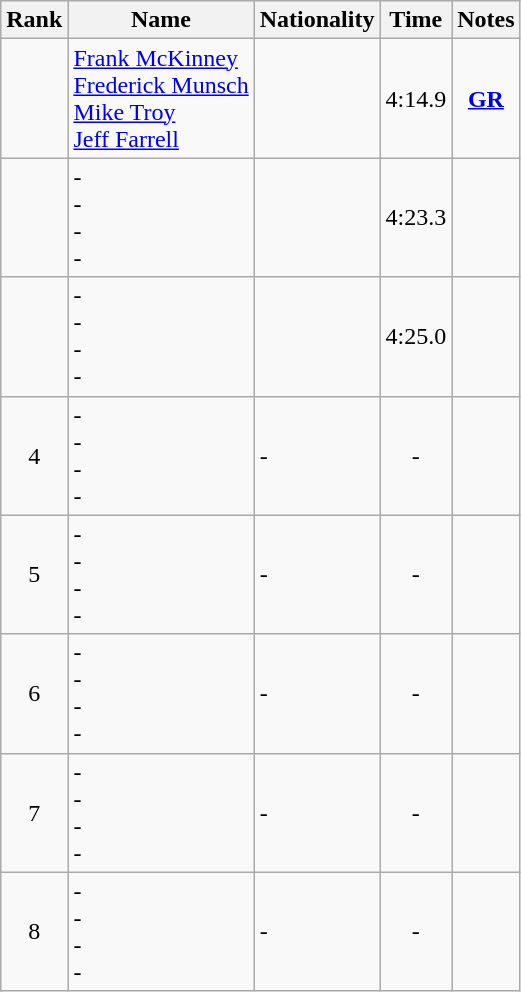<table class="wikitable sortable" style="text-align:center">
<tr>
<th>Rank</th>
<th>Name</th>
<th>Nationality</th>
<th>Time</th>
<th>Notes</th>
</tr>
<tr>
<td></td>
<td align=left><a href='#'>Frank McKinney</a> <br> <a href='#'>Frederick Munsch</a> <br> <a href='#'>Mike Troy</a> <br> <a href='#'>Jeff Farrell</a></td>
<td align=left></td>
<td>4:14.9</td>
<td><strong><a href='#'>GR</a></strong></td>
</tr>
<tr>
<td></td>
<td align=left>- <br> - <br> - <br> -</td>
<td align=left></td>
<td>4:23.3</td>
<td></td>
</tr>
<tr>
<td></td>
<td align=left>- <br> - <br> - <br> -</td>
<td align=left></td>
<td>4:25.0</td>
<td></td>
</tr>
<tr>
<td>4</td>
<td align=left>- <br> - <br> - <br> -</td>
<td align=left>-</td>
<td>-</td>
<td></td>
</tr>
<tr>
<td>5</td>
<td align=left>- <br> - <br> - <br> -</td>
<td align=left>-</td>
<td>-</td>
<td></td>
</tr>
<tr>
<td>6</td>
<td align=left>- <br> - <br> - <br> -</td>
<td align=left>-</td>
<td>-</td>
<td></td>
</tr>
<tr>
<td>7</td>
<td align=left>- <br> - <br> - <br> -</td>
<td align=left>-</td>
<td>-</td>
<td></td>
</tr>
<tr>
<td>8</td>
<td align=left>- <br> - <br> - <br> -</td>
<td align=left>-</td>
<td>-</td>
<td></td>
</tr>
</table>
